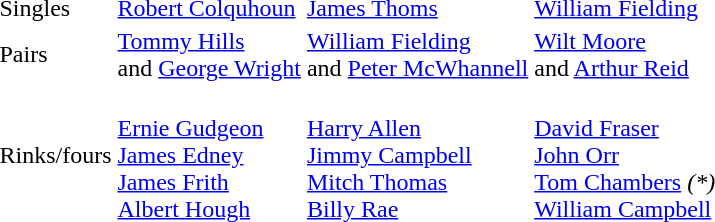<table>
<tr>
<td>Singles</td>
<td> <a href='#'>Robert Colquhoun</a></td>
<td> <a href='#'>James Thoms</a></td>
<td> <a href='#'>William Fielding</a></td>
</tr>
<tr>
<td>Pairs</td>
<td> <a href='#'>Tommy Hills</a><br>and <a href='#'>George Wright</a></td>
<td> <a href='#'>William Fielding</a><br>and <a href='#'>Peter McWhannell</a></td>
<td> <a href='#'>Wilt Moore</a><br>and <a href='#'>Arthur Reid</a></td>
</tr>
<tr>
<td>Rinks/fours</td>
<td><br><a href='#'>Ernie Gudgeon</a><br><a href='#'>James Edney</a><br><a href='#'>James Frith</a><br><a href='#'>Albert Hough</a></td>
<td><br><a href='#'>Harry Allen</a><br><a href='#'>Jimmy Campbell</a><br><a href='#'>Mitch Thomas</a><br><a href='#'>Billy Rae</a></td>
<td><br><a href='#'>David Fraser</a><br><a href='#'>John Orr</a><br><a href='#'>Tom Chambers</a> <em>(*)</em><br><a href='#'>William Campbell</a></td>
</tr>
</table>
